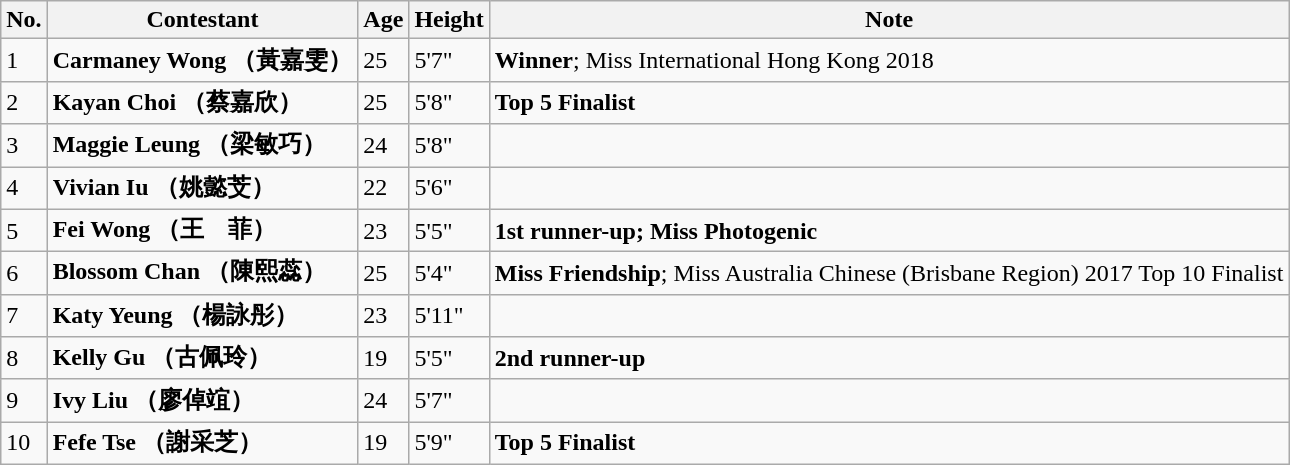<table class="sortable wikitable">
<tr>
<th>No.</th>
<th>Contestant</th>
<th>Age</th>
<th>Height</th>
<th>Note</th>
</tr>
<tr>
<td>1</td>
<td><strong> Carmaney Wong （黃嘉雯）</strong></td>
<td>25</td>
<td>5'7"</td>
<td><strong>Winner</strong>; Miss International Hong Kong 2018</td>
</tr>
<tr>
<td>2</td>
<td><strong>Kayan Choi （蔡嘉欣）</strong></td>
<td>25</td>
<td>5'8"</td>
<td><strong>Top 5 Finalist</strong></td>
</tr>
<tr>
<td>3</td>
<td><strong>Maggie Leung （梁敏巧）</strong></td>
<td>24</td>
<td>5'8"</td>
<td></td>
</tr>
<tr>
<td>4</td>
<td><strong>Vivian Iu （姚懿芠）</strong></td>
<td>22</td>
<td>5'6"</td>
<td></td>
</tr>
<tr>
<td>5</td>
<td><strong>Fei Wong （王　菲）</strong></td>
<td>23</td>
<td>5'5"</td>
<td><strong>1st runner-up; Miss Photogenic</strong></td>
</tr>
<tr>
<td>6</td>
<td><strong>Blossom Chan （陳熙蕊）  </strong></td>
<td>25</td>
<td>5'4"</td>
<td><strong>Miss Friendship</strong>; Miss Australia Chinese (Brisbane Region) 2017 Top 10 Finalist</td>
</tr>
<tr>
<td>7</td>
<td><strong> Katy Yeung （楊詠彤） </strong></td>
<td>23</td>
<td>5'11"</td>
<td></td>
</tr>
<tr>
<td>8</td>
<td><strong>Kelly Gu （古佩玲）</strong></td>
<td>19</td>
<td>5'5"</td>
<td><strong>2nd runner-up</strong></td>
</tr>
<tr>
<td>9</td>
<td><strong>Ivy Liu （廖倬竩） </strong></td>
<td>24</td>
<td>5'7"</td>
<td></td>
</tr>
<tr>
<td>10</td>
<td><strong> Fefe Tse （謝采芝）</strong></td>
<td>19</td>
<td>5'9"</td>
<td><strong>Top 5 Finalist</strong></td>
</tr>
</table>
